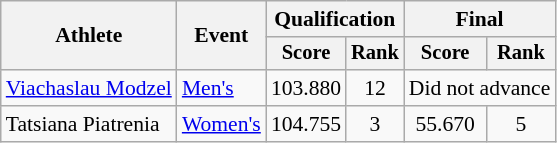<table class="wikitable" style="font-size:90%">
<tr>
<th rowspan="2">Athlete</th>
<th rowspan="2">Event</th>
<th colspan="2">Qualification</th>
<th colspan="2">Final</th>
</tr>
<tr style="font-size:95%">
<th>Score</th>
<th>Rank</th>
<th>Score</th>
<th>Rank</th>
</tr>
<tr align=center>
<td align=left><a href='#'>Viachaslau Modzel</a></td>
<td align=left><a href='#'>Men's</a></td>
<td>103.880</td>
<td>12</td>
<td colspan=2>Did not advance</td>
</tr>
<tr align=center>
<td align=left>Tatsiana Piatrenia</td>
<td align=left><a href='#'>Women's</a></td>
<td>104.755</td>
<td>3</td>
<td>55.670</td>
<td>5</td>
</tr>
</table>
